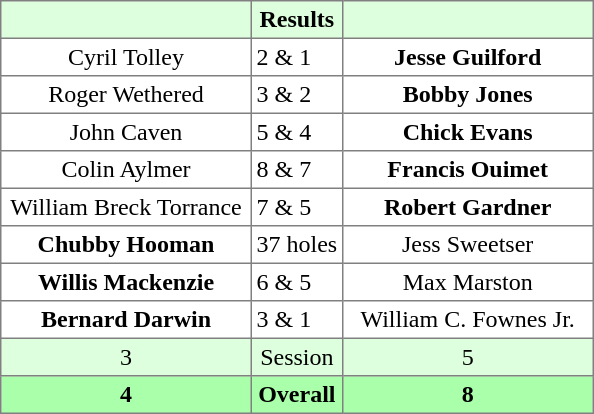<table border="1" cellpadding="3" style="border-collapse: collapse; text-align:center;">
<tr style="background:#ddffdd;">
<th width=160></th>
<th>Results</th>
<th width=160></th>
</tr>
<tr>
<td>Cyril Tolley</td>
<td align=left> 2 & 1</td>
<td><strong>Jesse Guilford</strong></td>
</tr>
<tr>
<td>Roger Wethered</td>
<td align=left> 3 & 2</td>
<td><strong>Bobby Jones</strong></td>
</tr>
<tr>
<td>John Caven</td>
<td align=left> 5 & 4</td>
<td><strong>Chick Evans</strong></td>
</tr>
<tr>
<td>Colin Aylmer</td>
<td align=left> 8 & 7</td>
<td><strong>Francis Ouimet</strong></td>
</tr>
<tr>
<td>William Breck Torrance</td>
<td align=left> 7 & 5</td>
<td><strong>Robert Gardner</strong></td>
</tr>
<tr>
<td><strong>Chubby Hooman</strong></td>
<td align=left> 37 holes</td>
<td>Jess Sweetser</td>
</tr>
<tr>
<td><strong>Willis Mackenzie</strong></td>
<td align=left> 6 & 5</td>
<td>Max Marston</td>
</tr>
<tr>
<td><strong>Bernard Darwin</strong></td>
<td align=left> 3 & 1</td>
<td>William C. Fownes Jr.</td>
</tr>
<tr style="background:#ddffdd;">
<td>3</td>
<td>Session</td>
<td>5</td>
</tr>
<tr style="background:#aaffaa;">
<th>4</th>
<th>Overall</th>
<th>8</th>
</tr>
</table>
